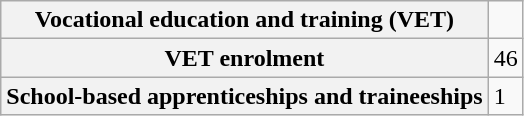<table class="wikitable">
<tr>
<th>Vocational education and training (VET)</th>
</tr>
<tr>
<th>VET enrolment</th>
<td>46</td>
</tr>
<tr>
<th>School-based apprenticeships and traineeships</th>
<td>1</td>
</tr>
</table>
